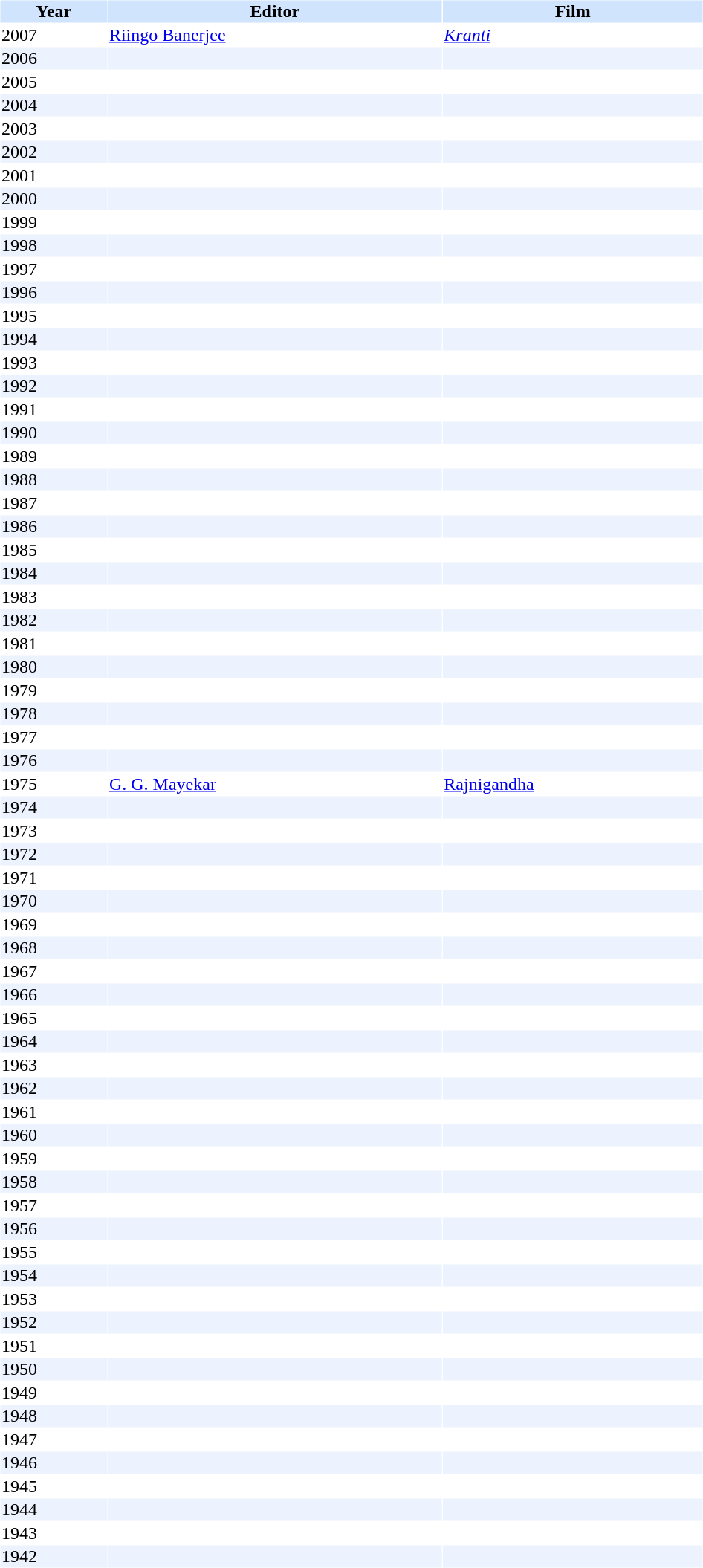<table cellspacing="1" cellpadding="1" border="0" width="50%">
<tr bgcolor="#d1e4fd">
<th>Year</th>
<th>Editor</th>
<th>Film</th>
</tr>
<tr>
<td>2007</td>
<td><a href='#'>Riingo Banerjee</a></td>
<td><em><a href='#'>Kranti</a></em></td>
</tr>
<tr bgcolor=#edf3fe>
<td>2006</td>
<td></td>
<td></td>
</tr>
<tr>
<td>2005</td>
<td></td>
<td></td>
</tr>
<tr bgcolor=#edf3fe>
<td>2004</td>
<td></td>
<td></td>
</tr>
<tr>
<td>2003</td>
<td></td>
<td></td>
</tr>
<tr bgcolor=#edf3fe>
<td>2002</td>
<td></td>
<td></td>
</tr>
<tr>
<td>2001</td>
<td></td>
<td></td>
</tr>
<tr bgcolor=#edf3fe>
<td>2000</td>
<td></td>
<td></td>
</tr>
<tr>
<td>1999</td>
<td></td>
<td></td>
</tr>
<tr bgcolor=#edf3fe>
<td>1998</td>
<td></td>
<td></td>
</tr>
<tr>
<td>1997</td>
<td></td>
<td></td>
</tr>
<tr bgcolor=#edf3fe>
<td>1996</td>
<td></td>
<td></td>
</tr>
<tr>
<td>1995</td>
<td></td>
<td></td>
</tr>
<tr bgcolor=#edf3fe>
<td>1994</td>
<td></td>
<td></td>
</tr>
<tr>
<td>1993</td>
<td></td>
<td></td>
</tr>
<tr bgcolor=#edf3fe>
<td>1992</td>
<td></td>
<td></td>
</tr>
<tr>
<td>1991</td>
<td></td>
<td></td>
</tr>
<tr bgcolor=#edf3fe>
<td>1990</td>
<td></td>
<td></td>
</tr>
<tr>
<td>1989</td>
<td></td>
<td></td>
</tr>
<tr bgcolor=#edf3fe>
<td>1988</td>
<td></td>
<td></td>
</tr>
<tr>
<td>1987</td>
<td></td>
<td></td>
</tr>
<tr bgcolor=#edf3fe>
<td>1986</td>
<td></td>
<td></td>
</tr>
<tr>
<td>1985</td>
<td></td>
<td></td>
</tr>
<tr bgcolor=#edf3fe>
<td>1984</td>
<td></td>
<td></td>
</tr>
<tr>
<td>1983</td>
<td></td>
<td></td>
</tr>
<tr bgcolor=#edf3fe>
<td>1982</td>
<td></td>
<td></td>
</tr>
<tr>
<td>1981</td>
<td></td>
<td></td>
</tr>
<tr bgcolor=#edf3fe>
<td>1980</td>
<td></td>
<td></td>
</tr>
<tr>
<td>1979</td>
<td></td>
<td></td>
</tr>
<tr bgcolor=#edf3fe>
<td>1978</td>
<td></td>
<td></td>
</tr>
<tr>
<td>1977</td>
<td></td>
<td></td>
</tr>
<tr bgcolor=#edf3fe>
<td>1976</td>
<td></td>
<td></td>
</tr>
<tr>
<td>1975</td>
<td><a href='#'>G. G. Mayekar</a></td>
<td><a href='#'>Rajnigandha</a></td>
</tr>
<tr bgcolor=#edf3fe>
<td>1974</td>
<td></td>
<td></td>
</tr>
<tr>
<td>1973</td>
<td></td>
<td></td>
</tr>
<tr bgcolor=#edf3fe>
<td>1972</td>
<td></td>
<td></td>
</tr>
<tr>
<td>1971</td>
<td></td>
<td></td>
</tr>
<tr bgcolor=#edf3fe>
<td>1970</td>
<td></td>
<td></td>
</tr>
<tr>
<td>1969</td>
<td></td>
<td></td>
</tr>
<tr bgcolor=#edf3fe>
<td>1968</td>
<td></td>
<td></td>
</tr>
<tr>
<td>1967</td>
<td></td>
<td></td>
</tr>
<tr bgcolor=#edf3fe>
<td>1966</td>
<td></td>
<td></td>
</tr>
<tr>
<td>1965</td>
<td></td>
<td></td>
</tr>
<tr bgcolor=#edf3fe>
<td>1964</td>
<td></td>
<td></td>
</tr>
<tr>
<td>1963</td>
<td></td>
<td></td>
</tr>
<tr bgcolor=#edf3fe>
<td>1962</td>
<td></td>
<td></td>
</tr>
<tr>
<td>1961</td>
<td></td>
<td></td>
</tr>
<tr bgcolor=#edf3fe>
<td>1960</td>
<td></td>
<td></td>
</tr>
<tr>
<td>1959</td>
<td></td>
<td></td>
</tr>
<tr bgcolor=#edf3fe>
<td>1958</td>
<td></td>
<td></td>
</tr>
<tr>
<td>1957</td>
<td></td>
<td></td>
</tr>
<tr bgcolor=#edf3fe>
<td>1956</td>
<td></td>
<td></td>
</tr>
<tr>
<td>1955</td>
<td></td>
<td></td>
</tr>
<tr bgcolor=#edf3fe>
<td>1954</td>
<td></td>
<td></td>
</tr>
<tr>
<td>1953</td>
<td></td>
<td></td>
</tr>
<tr bgcolor=#edf3fe>
<td>1952</td>
<td></td>
<td></td>
</tr>
<tr>
<td>1951</td>
<td></td>
<td></td>
</tr>
<tr bgcolor=#edf3fe>
<td>1950</td>
<td></td>
<td></td>
</tr>
<tr>
<td>1949</td>
<td></td>
<td></td>
</tr>
<tr bgcolor=#edf3fe>
<td>1948</td>
<td></td>
<td></td>
</tr>
<tr>
<td>1947</td>
<td></td>
<td></td>
</tr>
<tr bgcolor=#edf3fe>
<td>1946</td>
<td></td>
<td></td>
</tr>
<tr>
<td>1945</td>
<td></td>
<td></td>
</tr>
<tr bgcolor=#edf3fe>
<td>1944</td>
<td></td>
<td></td>
</tr>
<tr>
<td>1943</td>
<td></td>
<td></td>
</tr>
<tr bgcolor=#edf3fe>
<td>1942</td>
<td></td>
<td></td>
</tr>
</table>
